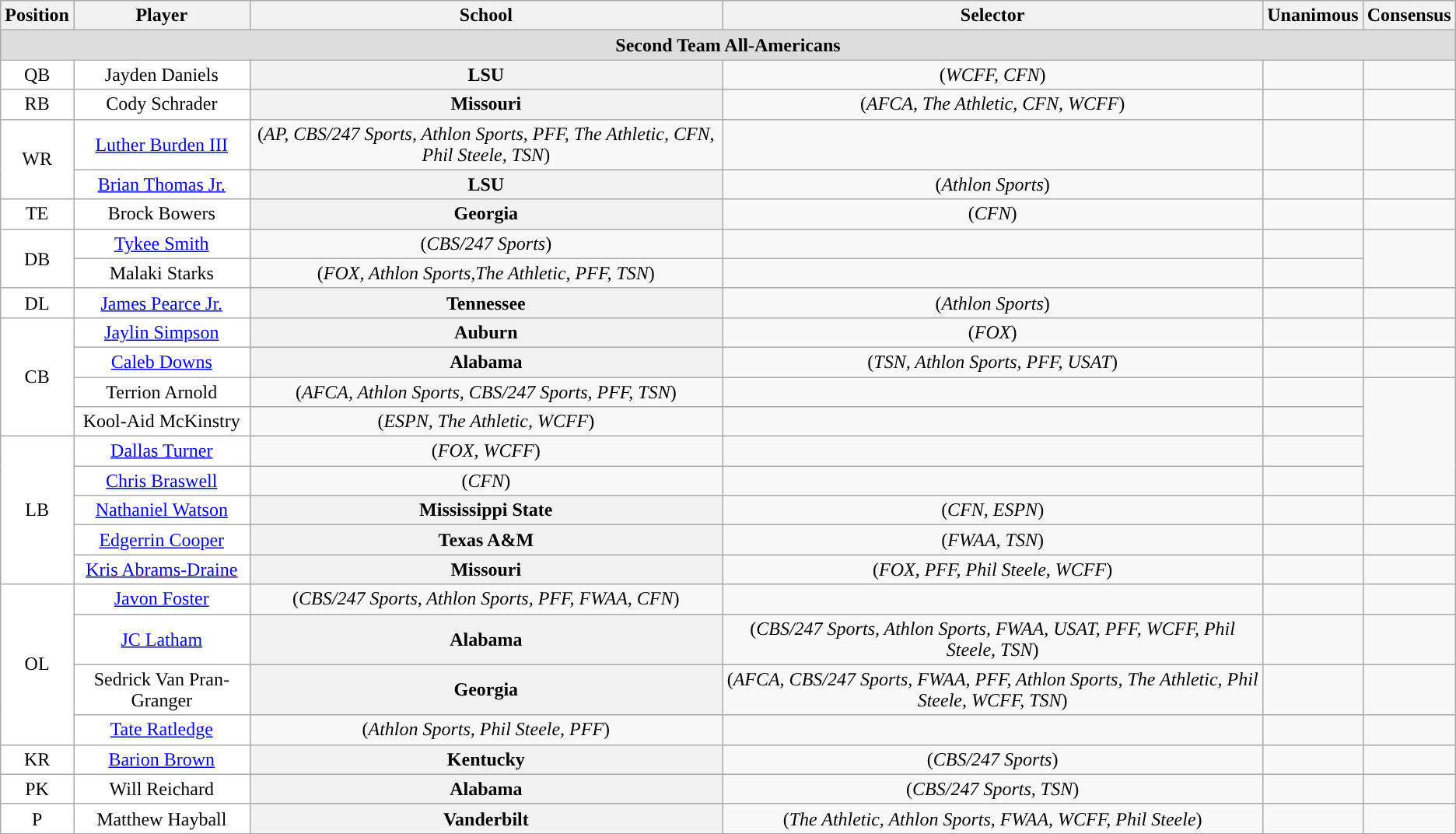<table class="wikitable">
<tr>
<th>Position</th>
<th>Player</th>
<th>School</th>
<th>Selector</th>
<th>Unanimous</th>
<th>Consensus</th>
</tr>
<tr>
<td colspan="6" style="text-align:center; background:#ddd;"><strong>Second Team All-Americans</strong></td>
</tr>
<tr style="text-align:center;">
<td style="background:white">QB</td>
<td style="background:white">Jayden Daniels</td>
<th>LSU</th>
<td>(<em>WCFF, CFN</em>)</td>
<td></td>
<td></td>
</tr>
<tr style="text-align:center;">
<td style="background:white">RB</td>
<td style="background:white">Cody Schrader</td>
<th>Missouri</th>
<td>(<em>AFCA, The Athletic, CFN, WCFF</em>)</td>
<td></td>
<td></td>
</tr>
<tr style="text-align:center;">
<td style="background:white" rowspan=2>WR</td>
<td style="background:white"><a href='#'>Luther Burden III</a></td>
<td>(<em>AP, CBS/247 Sports, Athlon Sports, PFF, The Athletic, CFN, Phil Steele, TSN</em>)</td>
<td></td>
<td></td>
</tr>
<tr style="text-align:center;">
<td style="background:white"><a href='#'>Brian Thomas Jr.</a></td>
<th>LSU</th>
<td>(<em>Athlon Sports</em>)</td>
<td></td>
<td></td>
</tr>
<tr style="text-align:center;">
<td style="background:white">TE</td>
<td style="background:white">Brock Bowers</td>
<th>Georgia</th>
<td>(<em>CFN</em>)</td>
<td></td>
<td></td>
</tr>
<tr style="text-align:center;">
<td style="background:white" rowspan=2>DB</td>
<td style="background:white"><a href='#'>Tykee Smith</a></td>
<td>(<em>CBS/247 Sports</em>)</td>
<td></td>
<td></td>
</tr>
<tr style="text-align:center;">
<td style="background:white">Malaki Starks</td>
<td>(<em>FOX, Athlon Sports,The Athletic, PFF, TSN</em>)</td>
<td></td>
<td></td>
</tr>
<tr style="text-align:center;">
<td style="background:white">DL</td>
<td style="background:white"><a href='#'>James Pearce Jr.</a></td>
<th>Tennessee</th>
<td>(<em>Athlon Sports</em>)</td>
<td></td>
<td></td>
</tr>
<tr style="text-align:center;">
<td style="background:white" rowspan=4>CB</td>
<td style="background:white"><a href='#'>Jaylin Simpson</a></td>
<th>Auburn</th>
<td>(<em>FOX</em>)</td>
<td></td>
<td></td>
</tr>
<tr style="text-align:center;">
<td style="background:white"><a href='#'>Caleb Downs</a></td>
<th>Alabama</th>
<td>(<em>TSN, Athlon Sports, PFF, USAT</em>)</td>
<td></td>
<td></td>
</tr>
<tr style="text-align:center;">
<td style="background:white">Terrion Arnold</td>
<td>(<em>AFCA, Athlon Sports, CBS/247 Sports, PFF, TSN</em>)</td>
<td></td>
<td></td>
</tr>
<tr style="text-align:center;">
<td style="background:white">Kool-Aid McKinstry</td>
<td>(<em>ESPN, The Athletic, WCFF</em>)</td>
<td></td>
<td></td>
</tr>
<tr style="text-align:center;">
<td style="background:white" rowspan=5>LB</td>
<td style="background:white"><a href='#'>Dallas Turner</a></td>
<td>(<em>FOX, WCFF</em>)</td>
<td></td>
<td></td>
</tr>
<tr style="text-align:center;">
<td style="background:white"><a href='#'>Chris Braswell</a></td>
<td>(<em>CFN</em>)</td>
<td></td>
<td></td>
</tr>
<tr style="text-align:center;">
<td style="background:white"><a href='#'>Nathaniel Watson</a></td>
<th>Mississippi State</th>
<td>(<em>CFN, ESPN</em>)</td>
<td></td>
<td></td>
</tr>
<tr style="text-align:center;">
<td style="background:white"><a href='#'>Edgerrin Cooper</a></td>
<th>Texas A&M</th>
<td>(<em>FWAA, TSN</em>)</td>
<td></td>
<td></td>
</tr>
<tr style="text-align:center;">
<td style="background:white"><a href='#'>Kris Abrams-Draine</a></td>
<th>Missouri</th>
<td>(<em>FOX, PFF, Phil Steele, WCFF</em>)</td>
<td></td>
<td></td>
</tr>
<tr style="text-align:center;">
<td style="background:white" rowspan=4>OL</td>
<td style="background:white"><a href='#'>Javon Foster</a></td>
<td>(<em>CBS/247 Sports, Athlon Sports, PFF, FWAA, CFN</em>)</td>
<td></td>
<td></td>
</tr>
<tr style="text-align:center;">
<td style="background:white"><a href='#'>JC Latham</a></td>
<th>Alabama</th>
<td>(<em>CBS/247 Sports, Athlon Sports, FWAA, USAT, PFF, WCFF, Phil Steele, TSN</em>)</td>
<td></td>
<td></td>
</tr>
<tr style="text-align:center;">
<td style="background:white">Sedrick Van Pran-Granger</td>
<th>Georgia</th>
<td>(<em>AFCA, CBS/247 Sports, FWAA, PFF, Athlon Sports, The Athletic, Phil Steele, WCFF, TSN</em>)</td>
<td></td>
<td></td>
</tr>
<tr style="text-align:center;">
<td style="background:white"><a href='#'>Tate Ratledge</a></td>
<td>(<em>Athlon Sports, Phil Steele, PFF</em>)</td>
<td></td>
<td></td>
</tr>
<tr style="text-align:center;">
<td style="background:white">KR</td>
<td style="background:white"><a href='#'>Barion Brown</a></td>
<th>Kentucky</th>
<td>(<em>CBS/247 Sports</em>)</td>
<td></td>
<td></td>
</tr>
<tr style="text-align:center;">
<td style="background:white">PK</td>
<td style="background:white">Will Reichard</td>
<th>Alabama</th>
<td>(<em>CBS/247 Sports, TSN</em>)</td>
<td></td>
<td></td>
</tr>
<tr style="text-align:center;">
<td style="background:white">P</td>
<td style="background:white">Matthew Hayball</td>
<th>Vanderbilt</th>
<td>(<em>The Athletic, Athlon Sports, FWAA, WCFF, Phil Steele</em>)</td>
<td></td>
<td></td>
</tr>
</table>
